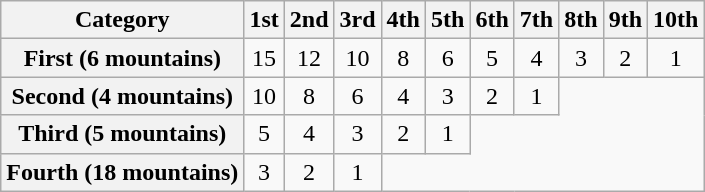<table class="wikitable plainrowheaders floatright" style="text-align: center;">
<tr>
<th scope="col">Category</th>
<th scope="col">1st</th>
<th scope="col">2nd</th>
<th scope="col">3rd</th>
<th scope="col">4th</th>
<th scope="col">5th</th>
<th scope="col">6th</th>
<th scope="col">7th</th>
<th scope="col">8th</th>
<th scope="col">9th</th>
<th scope="col">10th</th>
</tr>
<tr>
<th scope="row">First (6 mountains)</th>
<td>15</td>
<td>12</td>
<td>10</td>
<td>8</td>
<td>6</td>
<td>5</td>
<td>4</td>
<td>3</td>
<td>2</td>
<td>1</td>
</tr>
<tr>
<th scope="row">Second (4 mountains)</th>
<td>10</td>
<td>8</td>
<td>6</td>
<td>4</td>
<td>3</td>
<td>2</td>
<td>1</td>
</tr>
<tr>
<th scope="row">Third (5 mountains)</th>
<td>5</td>
<td>4</td>
<td>3</td>
<td>2</td>
<td>1</td>
</tr>
<tr>
<th scope="row">Fourth (18 mountains)</th>
<td>3</td>
<td>2</td>
<td>1</td>
</tr>
</table>
